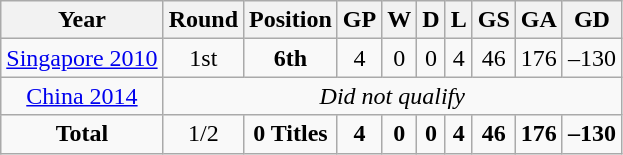<table class="wikitable" style="text-align: center;">
<tr>
<th>Year</th>
<th>Round</th>
<th>Position</th>
<th>GP</th>
<th>W</th>
<th>D</th>
<th>L</th>
<th>GS</th>
<th>GA</th>
<th>GD</th>
</tr>
<tr>
<td><a href='#'>Singapore 2010</a></td>
<td>1st</td>
<td><strong>6th</strong></td>
<td>4</td>
<td>0</td>
<td>0</td>
<td>4</td>
<td>46</td>
<td>176</td>
<td>–130</td>
</tr>
<tr>
<td><a href='#'>China 2014</a></td>
<td colspan="9"><em>Did not qualify</em></td>
</tr>
<tr>
<td><strong>Total</strong></td>
<td>1/2</td>
<td><strong>0 Titles</strong></td>
<td><strong>4</strong></td>
<td><strong>0</strong></td>
<td><strong>0</strong></td>
<td><strong>4</strong></td>
<td><strong>46</strong></td>
<td><strong>176</strong></td>
<td><strong>–130</strong></td>
</tr>
</table>
